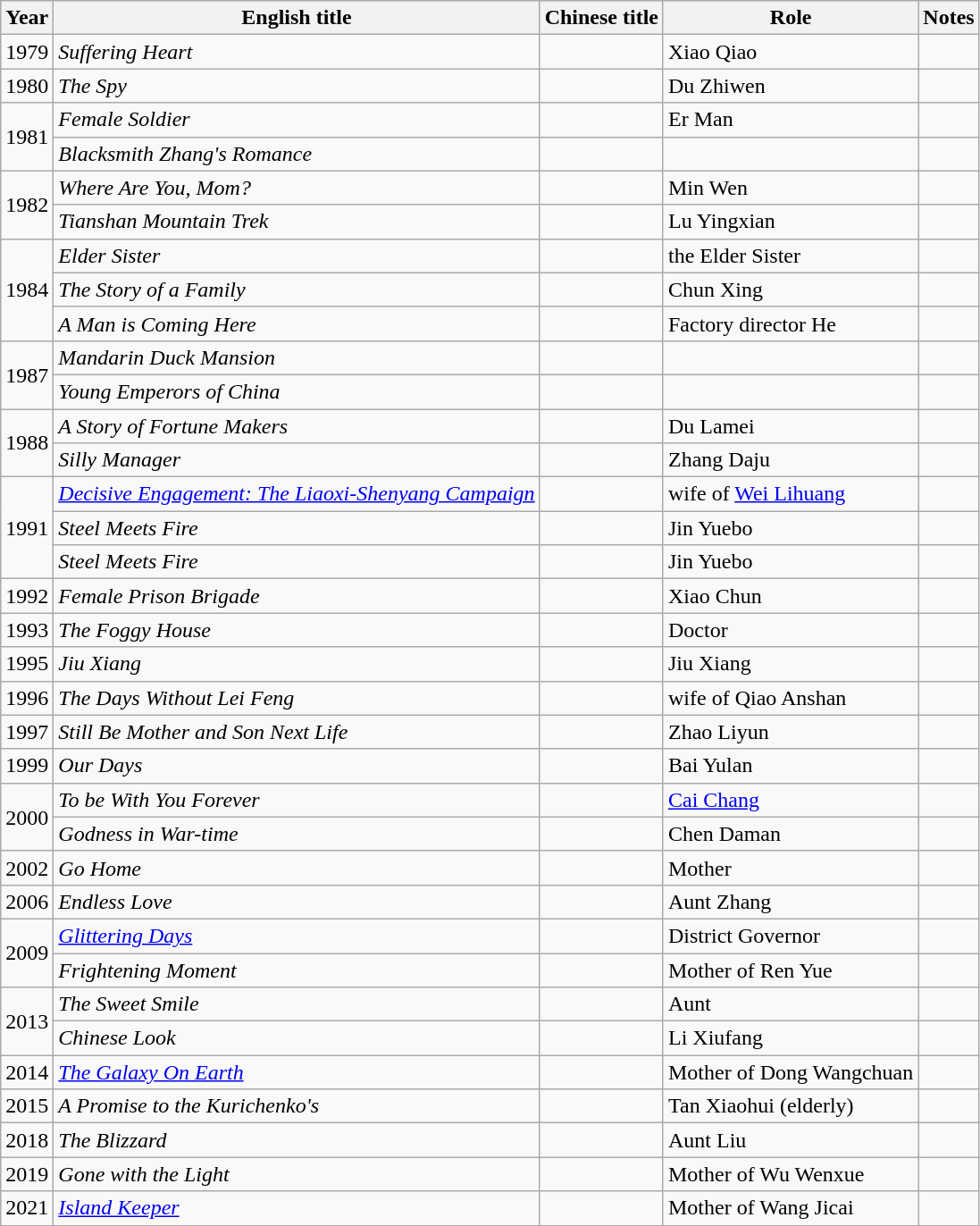<table class="wikitable">
<tr>
<th>Year</th>
<th>English title</th>
<th>Chinese title</th>
<th>Role</th>
<th>Notes</th>
</tr>
<tr>
<td>1979</td>
<td><em>Suffering Heart</em></td>
<td></td>
<td>Xiao Qiao</td>
<td></td>
</tr>
<tr>
<td>1980</td>
<td><em>The Spy</em></td>
<td></td>
<td>Du Zhiwen</td>
<td></td>
</tr>
<tr>
<td rowspan="2">1981</td>
<td><em>Female Soldier</em></td>
<td></td>
<td>Er Man</td>
<td></td>
</tr>
<tr>
<td><em>Blacksmith Zhang's Romance</em></td>
<td></td>
<td></td>
<td></td>
</tr>
<tr>
<td rowspan="2">1982</td>
<td><em>Where Are You, Mom?</em></td>
<td></td>
<td>Min Wen</td>
<td></td>
</tr>
<tr>
<td><em>Tianshan Mountain Trek</em></td>
<td></td>
<td>Lu Yingxian</td>
<td></td>
</tr>
<tr>
<td rowspan="3">1984</td>
<td><em>Elder Sister</em></td>
<td></td>
<td>the Elder Sister</td>
<td></td>
</tr>
<tr>
<td><em>The Story of a Family</em></td>
<td></td>
<td>Chun Xing</td>
<td></td>
</tr>
<tr>
<td><em>A Man is Coming Here</em></td>
<td></td>
<td>Factory director He</td>
<td></td>
</tr>
<tr>
<td rowspan="2">1987</td>
<td><em>Mandarin Duck Mansion</em></td>
<td></td>
<td></td>
<td></td>
</tr>
<tr>
<td><em>Young Emperors of China</em></td>
<td></td>
<td></td>
<td></td>
</tr>
<tr>
<td rowspan="2">1988</td>
<td><em>A Story of Fortune Makers</em></td>
<td></td>
<td>Du Lamei</td>
<td></td>
</tr>
<tr>
<td><em>Silly Manager</em></td>
<td></td>
<td>Zhang Daju</td>
<td></td>
</tr>
<tr>
<td rowspan="3">1991</td>
<td><em><a href='#'>Decisive Engagement: The Liaoxi-Shenyang Campaign</a></em></td>
<td></td>
<td>wife of <a href='#'>Wei Lihuang</a></td>
<td></td>
</tr>
<tr>
<td><em>Steel Meets Fire</em></td>
<td></td>
<td>Jin Yuebo</td>
<td></td>
</tr>
<tr>
<td><em>Steel Meets Fire</em></td>
<td></td>
<td>Jin Yuebo</td>
<td></td>
</tr>
<tr>
<td>1992</td>
<td><em>Female Prison Brigade</em></td>
<td></td>
<td>Xiao Chun</td>
<td></td>
</tr>
<tr>
<td>1993</td>
<td><em>The Foggy House</em></td>
<td></td>
<td>Doctor</td>
<td></td>
</tr>
<tr>
<td>1995</td>
<td><em>Jiu Xiang</em></td>
<td></td>
<td>Jiu Xiang</td>
<td></td>
</tr>
<tr>
<td>1996</td>
<td><em>The Days Without Lei Feng</em></td>
<td></td>
<td>wife of Qiao Anshan</td>
<td></td>
</tr>
<tr>
<td>1997</td>
<td><em>Still Be Mother and Son Next Life</em></td>
<td></td>
<td>Zhao Liyun</td>
<td></td>
</tr>
<tr>
<td>1999</td>
<td><em>Our Days</em></td>
<td></td>
<td>Bai Yulan</td>
<td></td>
</tr>
<tr>
<td rowspan="2">2000</td>
<td><em>To be With You Forever</em></td>
<td></td>
<td><a href='#'>Cai Chang</a></td>
<td></td>
</tr>
<tr>
<td><em>Godness in War-time</em></td>
<td></td>
<td>Chen Daman</td>
<td></td>
</tr>
<tr>
<td>2002</td>
<td><em>Go Home</em></td>
<td></td>
<td>Mother</td>
<td></td>
</tr>
<tr>
<td>2006</td>
<td><em>Endless Love</em></td>
<td></td>
<td>Aunt Zhang</td>
<td></td>
</tr>
<tr>
<td rowspan="2">2009</td>
<td><em><a href='#'>Glittering Days</a></em></td>
<td></td>
<td>District Governor</td>
<td></td>
</tr>
<tr>
<td><em>Frightening Moment</em></td>
<td></td>
<td>Mother of Ren Yue</td>
<td></td>
</tr>
<tr>
<td rowspan="2">2013</td>
<td><em>The Sweet Smile</em></td>
<td></td>
<td>Aunt</td>
<td></td>
</tr>
<tr>
<td><em>Chinese Look</em></td>
<td></td>
<td>Li Xiufang</td>
<td></td>
</tr>
<tr>
<td>2014</td>
<td><em><a href='#'>The Galaxy On Earth</a></em></td>
<td></td>
<td>Mother of Dong Wangchuan</td>
<td></td>
</tr>
<tr>
<td>2015</td>
<td><em>A Promise to the Kurichenko's</em></td>
<td></td>
<td>Tan Xiaohui (elderly)</td>
<td></td>
</tr>
<tr>
<td>2018</td>
<td><em>The Blizzard</em></td>
<td></td>
<td>Aunt Liu</td>
<td></td>
</tr>
<tr>
<td>2019</td>
<td><em>Gone with the Light</em></td>
<td></td>
<td>Mother of Wu Wenxue</td>
<td></td>
</tr>
<tr>
<td>2021</td>
<td><em><a href='#'>Island Keeper</a></em></td>
<td></td>
<td>Mother of Wang Jicai</td>
<td></td>
</tr>
</table>
